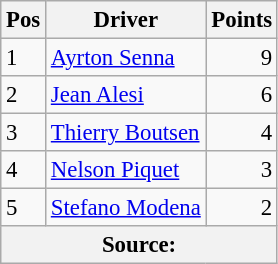<table class="wikitable" style="font-size: 95%;">
<tr>
<th>Pos</th>
<th>Driver</th>
<th>Points</th>
</tr>
<tr>
<td>1</td>
<td> <a href='#'>Ayrton Senna</a></td>
<td align="right">9</td>
</tr>
<tr>
<td>2</td>
<td> <a href='#'>Jean Alesi</a></td>
<td align="right">6</td>
</tr>
<tr>
<td>3</td>
<td> <a href='#'>Thierry Boutsen</a></td>
<td align="right">4</td>
</tr>
<tr>
<td>4</td>
<td> <a href='#'>Nelson Piquet</a></td>
<td align="right">3</td>
</tr>
<tr>
<td>5</td>
<td> <a href='#'>Stefano Modena</a></td>
<td align="right">2</td>
</tr>
<tr>
<th colspan=4>Source:</th>
</tr>
</table>
